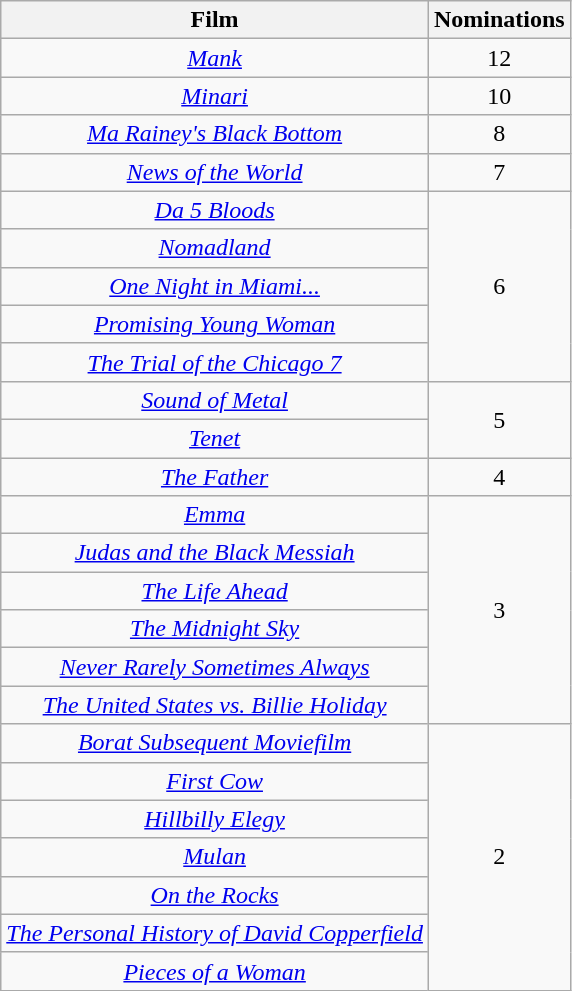<table class="wikitable" rowspan="2" style="text-align:center" background: #f6e39c;>
<tr>
<th scope="col" style="text-align:center">Film</th>
<th scope="col" style="width:55px">Nominations</th>
</tr>
<tr>
<td><em><a href='#'>Mank</a></em></td>
<td style="text-align:center">12</td>
</tr>
<tr>
<td><em><a href='#'>Minari</a></em></td>
<td style="text-align:center">10</td>
</tr>
<tr>
<td><em><a href='#'>Ma Rainey's Black Bottom</a></em></td>
<td style="text-align:center">8</td>
</tr>
<tr>
<td><em><a href='#'>News of the World</a></em></td>
<td style="text-align:center">7</td>
</tr>
<tr>
<td><em><a href='#'>Da 5 Bloods</a></em></td>
<td rowspan=5 style="text-align:center">6</td>
</tr>
<tr>
<td><em><a href='#'>Nomadland</a></em></td>
</tr>
<tr>
<td><em><a href='#'>One Night in Miami...</a></em></td>
</tr>
<tr>
<td><em><a href='#'>Promising Young Woman</a></em></td>
</tr>
<tr>
<td><em><a href='#'>The Trial of the Chicago 7</a></em></td>
</tr>
<tr>
<td><em><a href='#'>Sound of Metal</a></em></td>
<td rowspan=2 style="text-align:center">5</td>
</tr>
<tr>
<td><em><a href='#'>Tenet</a></em></td>
</tr>
<tr>
<td><em><a href='#'>The Father</a></em></td>
<td style="text-align:center">4</td>
</tr>
<tr>
<td><em><a href='#'>Emma</a></em></td>
<td rowspan=6 style="text-align:center">3</td>
</tr>
<tr>
<td><em><a href='#'>Judas and the Black Messiah</a></em></td>
</tr>
<tr>
<td><em><a href='#'>The Life Ahead</a></em></td>
</tr>
<tr>
<td><em><a href='#'>The Midnight Sky</a></em></td>
</tr>
<tr>
<td><em><a href='#'>Never Rarely Sometimes Always</a></em></td>
</tr>
<tr>
<td><em><a href='#'>The United States vs. Billie Holiday</a></em></td>
</tr>
<tr>
<td><em><a href='#'>Borat Subsequent Moviefilm</a></em></td>
<td rowspan=7 style="text-align:center">2</td>
</tr>
<tr>
<td><em><a href='#'>First Cow</a></em></td>
</tr>
<tr>
<td><em><a href='#'>Hillbilly Elegy</a></em></td>
</tr>
<tr>
<td><em><a href='#'>Mulan</a></em></td>
</tr>
<tr>
<td><em><a href='#'>On the Rocks</a></em></td>
</tr>
<tr>
<td><em><a href='#'>The Personal History of David Copperfield</a></em></td>
</tr>
<tr>
<td><em><a href='#'>Pieces of a Woman</a></em></td>
</tr>
</table>
